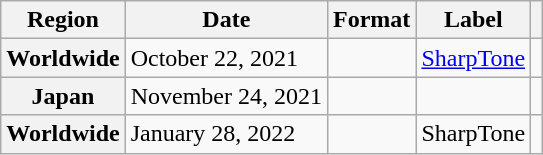<table class="wikitable plainrowheaders">
<tr>
<th scope="col">Region</th>
<th scope="col">Date</th>
<th scope="col">Format</th>
<th scope="col">Label</th>
<th scope="col"></th>
</tr>
<tr>
<th scope="row">Worldwide</th>
<td>October 22, 2021</td>
<td></td>
<td><a href='#'>SharpTone</a></td>
<td></td>
</tr>
<tr>
<th scope="row">Japan</th>
<td>November 24, 2021</td>
<td></td>
<td></td>
<td></td>
</tr>
<tr>
<th scope="row">Worldwide</th>
<td>January 28, 2022</td>
<td></td>
<td>SharpTone</td>
<td></td>
</tr>
</table>
